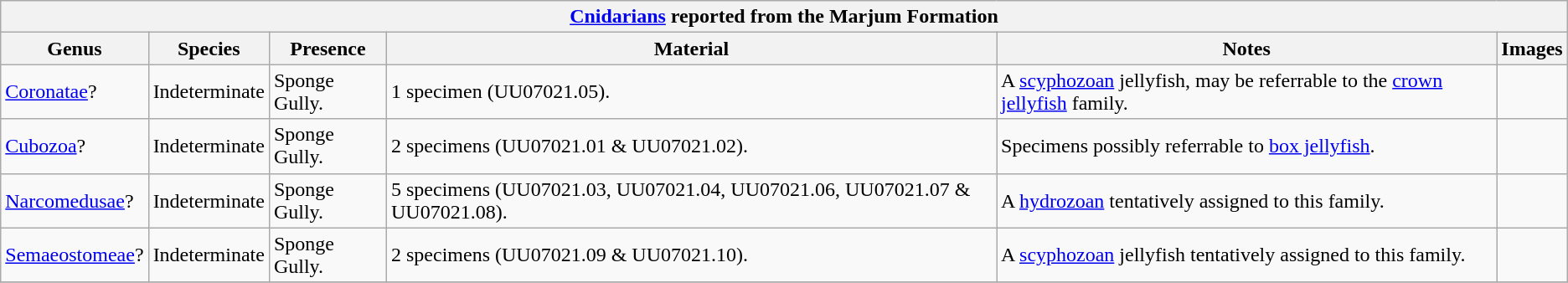<table class="wikitable" align="center">
<tr>
<th colspan="6" align="center"><strong><a href='#'>Cnidarians</a> reported from the Marjum Formation</strong></th>
</tr>
<tr>
<th>Genus</th>
<th>Species</th>
<th>Presence</th>
<th><strong>Material</strong></th>
<th>Notes</th>
<th>Images</th>
</tr>
<tr>
<td><a href='#'>Coronatae</a>?</td>
<td>Indeterminate</td>
<td>Sponge Gully.</td>
<td>1 specimen (UU07021.05).</td>
<td>A <a href='#'>scyphozoan</a> jellyfish, may be referrable to the <a href='#'>crown jellyfish</a> family.</td>
<td></td>
</tr>
<tr>
<td><a href='#'>Cubozoa</a>?</td>
<td>Indeterminate</td>
<td>Sponge Gully.</td>
<td>2 specimens (UU07021.01 & UU07021.02).</td>
<td>Specimens possibly referrable to <a href='#'>box jellyfish</a>.</td>
<td></td>
</tr>
<tr>
<td><a href='#'>Narcomedusae</a>?</td>
<td>Indeterminate</td>
<td>Sponge Gully.</td>
<td>5 specimens (UU07021.03, UU07021.04, UU07021.06, UU07021.07 & UU07021.08).</td>
<td>A <a href='#'>hydrozoan</a> tentatively assigned to this family.</td>
<td></td>
</tr>
<tr>
<td><a href='#'>Semaeostomeae</a>?</td>
<td>Indeterminate</td>
<td>Sponge Gully.</td>
<td>2 specimens (UU07021.09 & UU07021.10).</td>
<td>A <a href='#'>scyphozoan</a> jellyfish tentatively assigned to this family.</td>
<td></td>
</tr>
<tr>
</tr>
</table>
